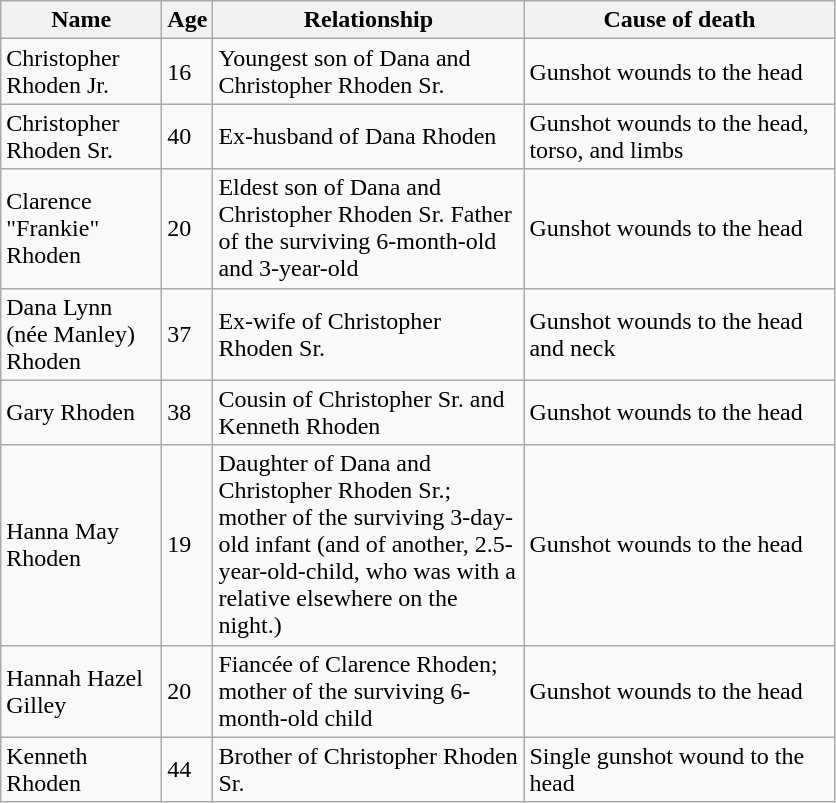<table border="1" class="wikitable sortable">
<tr>
<th width="100">Name</th>
<th width="10">Age</th>
<th width="200" class="unsortable">Relationship</th>
<th width="200">Cause of death</th>
</tr>
<tr>
<td>Christopher Rhoden Jr.</td>
<td>16</td>
<td>Youngest son of Dana and Christopher Rhoden Sr.</td>
<td>Gunshot wounds to the head</td>
</tr>
<tr>
<td>Christopher Rhoden Sr.</td>
<td>40</td>
<td>Ex-husband of Dana Rhoden</td>
<td>Gunshot wounds to the head, torso, and limbs</td>
</tr>
<tr>
<td>Clarence "Frankie" Rhoden</td>
<td>20</td>
<td>Eldest son of Dana and Christopher Rhoden Sr. Father of the surviving 6-month-old and 3-year-old</td>
<td>Gunshot wounds to the head</td>
</tr>
<tr>
<td>Dana Lynn (née Manley) Rhoden</td>
<td>37</td>
<td>Ex-wife of Christopher Rhoden Sr.</td>
<td>Gunshot wounds to the head and neck</td>
</tr>
<tr>
<td>Gary Rhoden</td>
<td>38</td>
<td>Cousin of Christopher Sr. and Kenneth Rhoden</td>
<td>Gunshot wounds to the head</td>
</tr>
<tr>
<td>Hanna May Rhoden</td>
<td>19</td>
<td>Daughter of Dana and Christopher Rhoden Sr.; mother of the surviving 3-day-old infant (and of another, 2.5-year-old-child, who was with a relative elsewhere on the night.)</td>
<td>Gunshot wounds to the head</td>
</tr>
<tr>
<td>Hannah Hazel Gilley</td>
<td>20</td>
<td>Fiancée of Clarence Rhoden; mother of the surviving 6-month-old child</td>
<td>Gunshot wounds to the head</td>
</tr>
<tr>
<td>Kenneth Rhoden</td>
<td>44</td>
<td>Brother of Christopher Rhoden Sr.</td>
<td>Single gunshot wound to the head</td>
</tr>
</table>
